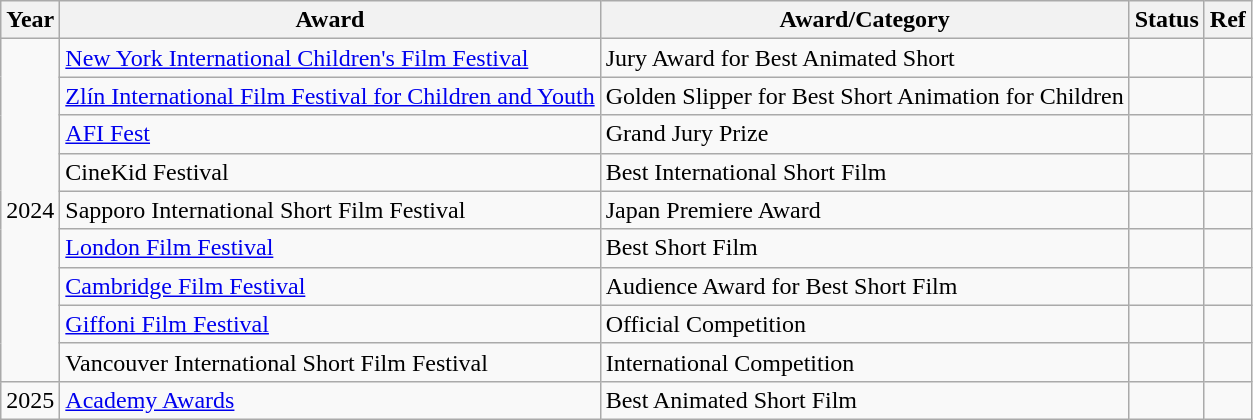<table class="wikitable">
<tr>
<th>Year</th>
<th>Award</th>
<th>Award/Category</th>
<th>Status</th>
<th>Ref</th>
</tr>
<tr>
<td rowspan="9">2024</td>
<td><a href='#'>New York International Children's Film Festival</a></td>
<td>Jury Award for Best Animated Short</td>
<td></td>
<td></td>
</tr>
<tr>
<td><a href='#'>Zlín International Film Festival for Children and Youth</a></td>
<td>Golden Slipper for Best Short Animation for Children</td>
<td></td>
<td></td>
</tr>
<tr>
<td><a href='#'>AFI Fest</a></td>
<td>Grand Jury Prize</td>
<td></td>
<td></td>
</tr>
<tr>
<td>CineKid Festival</td>
<td>Best International Short Film</td>
<td></td>
<td></td>
</tr>
<tr>
<td>Sapporo International Short Film Festival</td>
<td>Japan Premiere Award</td>
<td></td>
<td></td>
</tr>
<tr>
<td><a href='#'>London Film Festival</a></td>
<td>Best Short Film</td>
<td></td>
<td></td>
</tr>
<tr>
<td><a href='#'>Cambridge Film Festival</a></td>
<td>Audience Award for Best Short Film</td>
<td></td>
<td></td>
</tr>
<tr>
<td><a href='#'>Giffoni Film Festival</a></td>
<td>Official Competition</td>
<td></td>
<td></td>
</tr>
<tr>
<td>Vancouver International Short Film Festival</td>
<td>International Competition</td>
<td></td>
<td></td>
</tr>
<tr>
<td>2025</td>
<td><a href='#'>Academy Awards</a></td>
<td>Best Animated Short Film</td>
<td></td>
<td></td>
</tr>
</table>
